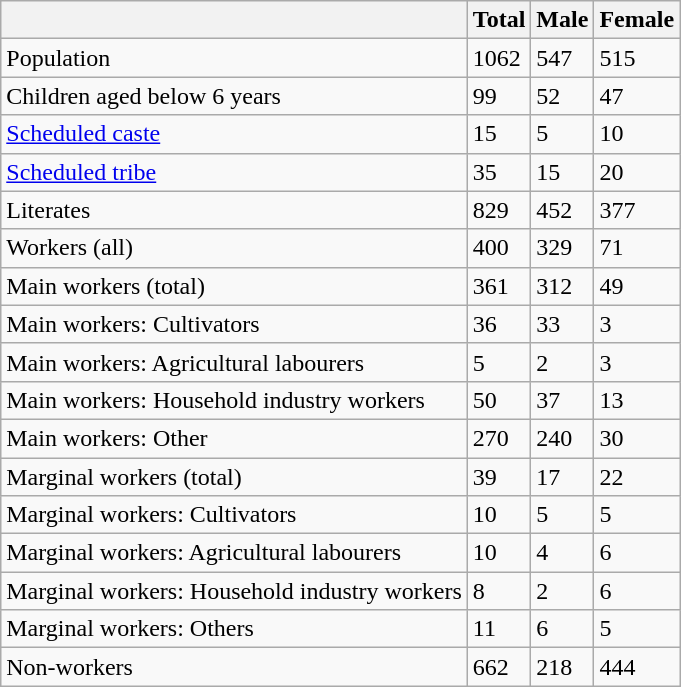<table class="wikitable sortable">
<tr>
<th></th>
<th>Total</th>
<th>Male</th>
<th>Female</th>
</tr>
<tr>
<td>Population</td>
<td>1062</td>
<td>547</td>
<td>515</td>
</tr>
<tr>
<td>Children aged below 6 years</td>
<td>99</td>
<td>52</td>
<td>47</td>
</tr>
<tr>
<td><a href='#'>Scheduled caste</a></td>
<td>15</td>
<td>5</td>
<td>10</td>
</tr>
<tr>
<td><a href='#'>Scheduled tribe</a></td>
<td>35</td>
<td>15</td>
<td>20</td>
</tr>
<tr>
<td>Literates</td>
<td>829</td>
<td>452</td>
<td>377</td>
</tr>
<tr>
<td>Workers (all)</td>
<td>400</td>
<td>329</td>
<td>71</td>
</tr>
<tr>
<td>Main workers (total)</td>
<td>361</td>
<td>312</td>
<td>49</td>
</tr>
<tr>
<td>Main workers: Cultivators</td>
<td>36</td>
<td>33</td>
<td>3</td>
</tr>
<tr>
<td>Main workers: Agricultural labourers</td>
<td>5</td>
<td>2</td>
<td>3</td>
</tr>
<tr>
<td>Main workers: Household industry workers</td>
<td>50</td>
<td>37</td>
<td>13</td>
</tr>
<tr>
<td>Main workers: Other</td>
<td>270</td>
<td>240</td>
<td>30</td>
</tr>
<tr>
<td>Marginal workers (total)</td>
<td>39</td>
<td>17</td>
<td>22</td>
</tr>
<tr>
<td>Marginal workers: Cultivators</td>
<td>10</td>
<td>5</td>
<td>5</td>
</tr>
<tr>
<td>Marginal workers: Agricultural labourers</td>
<td>10</td>
<td>4</td>
<td>6</td>
</tr>
<tr>
<td>Marginal workers: Household industry workers</td>
<td>8</td>
<td>2</td>
<td>6</td>
</tr>
<tr>
<td>Marginal workers: Others</td>
<td>11</td>
<td>6</td>
<td>5</td>
</tr>
<tr>
<td>Non-workers</td>
<td>662</td>
<td>218</td>
<td>444</td>
</tr>
</table>
